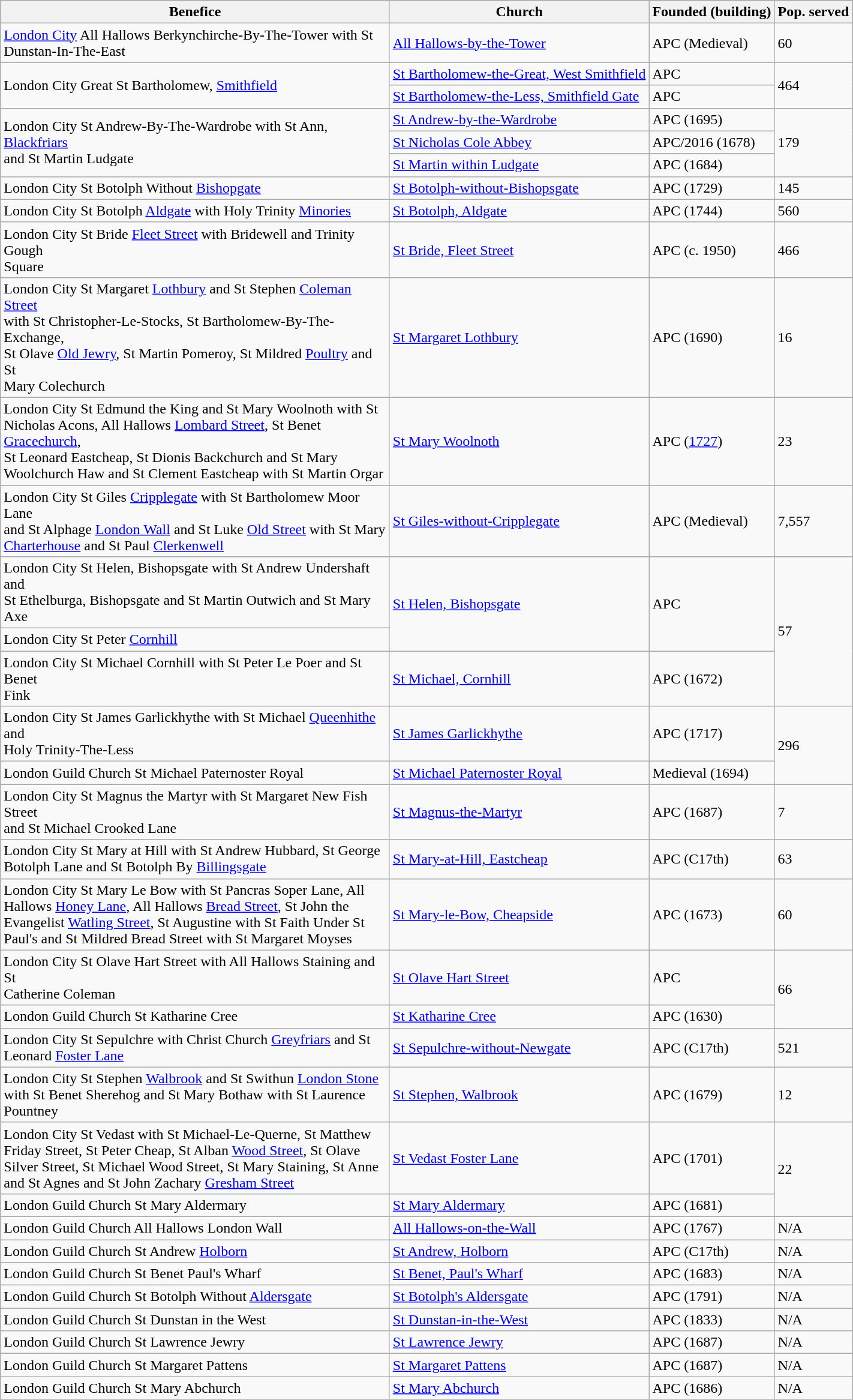<table class="wikitable">
<tr>
<th width="425">Benefice</th>
<th>Church</th>
<th>Founded (building)</th>
<th>Pop. served</th>
</tr>
<tr>
<td><a href='#'>London City</a> All Hallows Berkynchirche-By-The-Tower with St<br>Dunstan-In-The-East</td>
<td><a href='#'>All Hallows-by-the-Tower</a></td>
<td>APC (Medieval)</td>
<td>60</td>
</tr>
<tr>
<td rowspan="2">London City Great St Bartholomew, <a href='#'>Smithfield</a></td>
<td><a href='#'>St Bartholomew-the-Great, West Smithfield</a></td>
<td>APC</td>
<td rowspan="2">464</td>
</tr>
<tr>
<td><a href='#'>St Bartholomew-the-Less, Smithfield Gate</a></td>
<td>APC</td>
</tr>
<tr>
<td rowspan="3">London City St Andrew-By-The-Wardrobe with St Ann, <a href='#'>Blackfriars</a><br>and St Martin Ludgate</td>
<td><a href='#'>St Andrew-by-the-Wardrobe</a></td>
<td>APC (1695)</td>
<td rowspan="3">179</td>
</tr>
<tr>
<td><a href='#'>St Nicholas Cole Abbey</a></td>
<td>APC/2016 (1678)</td>
</tr>
<tr>
<td><a href='#'>St Martin within Ludgate</a></td>
<td>APC (1684)</td>
</tr>
<tr>
<td>London City St Botolph Without <a href='#'>Bishopgate</a></td>
<td><a href='#'>St Botolph-without-Bishopsgate</a></td>
<td>APC (1729)</td>
<td>145</td>
</tr>
<tr>
<td>London City St Botolph <a href='#'>Aldgate</a> with Holy Trinity <a href='#'>Minories</a></td>
<td><a href='#'>St Botolph, Aldgate</a></td>
<td>APC (1744)</td>
<td>560</td>
</tr>
<tr>
<td>London City St Bride <a href='#'>Fleet Street</a> with Bridewell and Trinity Gough<br>Square</td>
<td><a href='#'>St Bride, Fleet Street</a></td>
<td>APC (c. 1950)</td>
<td>466</td>
</tr>
<tr>
<td>London City St Margaret <a href='#'>Lothbury</a> and St Stephen <a href='#'>Coleman Street</a><br>with St Christopher-Le-Stocks, St Bartholomew-By-The-Exchange,<br>St Olave <a href='#'>Old Jewry</a>, St Martin Pomeroy, St Mildred <a href='#'>Poultry</a> and St<br>Mary Colechurch</td>
<td><a href='#'>St Margaret Lothbury</a></td>
<td>APC (1690)</td>
<td>16</td>
</tr>
<tr>
<td>London City St Edmund the King and St Mary Woolnoth with St<br>Nicholas Acons, All Hallows <a href='#'>Lombard Street</a>, St Benet <a href='#'>Gracechurch</a>,<br>St Leonard Eastcheap, St Dionis Backchurch and St Mary<br>Woolchurch Haw and St Clement Eastcheap with St Martin Orgar</td>
<td><a href='#'>St Mary Woolnoth</a></td>
<td>APC (<a href='#'>1727</a>)</td>
<td>23</td>
</tr>
<tr>
<td>London City St Giles <a href='#'>Cripplegate</a> with St Bartholomew Moor Lane<br>and St Alphage <a href='#'>London Wall</a> and St Luke <a href='#'>Old Street</a> with St Mary<br><a href='#'>Charterhouse</a> and St Paul <a href='#'>Clerkenwell</a></td>
<td><a href='#'>St Giles-without-Cripplegate</a></td>
<td>APC (Medieval)</td>
<td>7,557</td>
</tr>
<tr>
<td>London City St Helen, Bishopsgate with St Andrew Undershaft and<br>St Ethelburga, Bishopsgate and St Martin Outwich and St Mary Axe</td>
<td rowspan="2"><a href='#'>St Helen, Bishopsgate</a></td>
<td rowspan="2">APC</td>
<td rowspan="3">57</td>
</tr>
<tr>
<td>London City St Peter <a href='#'>Cornhill</a></td>
</tr>
<tr>
<td>London City St Michael Cornhill with St Peter Le Poer and St Benet<br>Fink</td>
<td><a href='#'>St Michael, Cornhill</a></td>
<td>APC (1672)</td>
</tr>
<tr>
<td>London City St James Garlickhythe with St Michael <a href='#'>Queenhithe</a> and<br>Holy Trinity-The-Less</td>
<td><a href='#'>St James Garlickhythe</a></td>
<td>APC (1717)</td>
<td rowspan="2">296</td>
</tr>
<tr>
<td>London Guild Church St Michael Paternoster Royal</td>
<td><a href='#'>St Michael Paternoster Royal</a></td>
<td>Medieval (1694)</td>
</tr>
<tr>
<td>London City St Magnus the Martyr with St Margaret New Fish Street<br>and St Michael Crooked Lane</td>
<td><a href='#'>St Magnus-the-Martyr</a></td>
<td>APC (1687)</td>
<td>7</td>
</tr>
<tr>
<td>London City St Mary at Hill with St Andrew Hubbard, St George<br>Botolph Lane and St Botolph By <a href='#'>Billingsgate</a></td>
<td><a href='#'>St Mary-at-Hill, Eastcheap</a></td>
<td>APC (C17th)</td>
<td>63</td>
</tr>
<tr>
<td>London City St Mary Le Bow with St Pancras Soper Lane, All<br>Hallows <a href='#'>Honey Lane</a>, All Hallows <a href='#'>Bread Street</a>, St John the<br>Evangelist <a href='#'>Watling Street</a>, St Augustine with St Faith Under St<br>Paul's and St Mildred Bread Street with St Margaret Moyses</td>
<td><a href='#'>St Mary-le-Bow, Cheapside</a></td>
<td>APC (1673)</td>
<td>60</td>
</tr>
<tr>
<td>London City St Olave Hart Street with All Hallows Staining and St<br>Catherine Coleman</td>
<td><a href='#'>St Olave Hart Street</a></td>
<td>APC</td>
<td rowspan="2">66</td>
</tr>
<tr>
<td>London Guild Church St Katharine Cree</td>
<td><a href='#'>St Katharine Cree</a></td>
<td>APC (1630)</td>
</tr>
<tr>
<td>London City St Sepulchre with Christ Church <a href='#'>Greyfriars</a> and St<br>Leonard <a href='#'>Foster Lane</a></td>
<td><a href='#'>St Sepulchre-without-Newgate</a></td>
<td>APC (C17th)</td>
<td>521</td>
</tr>
<tr>
<td>London City St Stephen <a href='#'>Walbrook</a> and St Swithun <a href='#'>London Stone</a><br>with St Benet Sherehog and St Mary Bothaw with St Laurence<br>Pountney</td>
<td><a href='#'>St Stephen, Walbrook</a></td>
<td>APC (1679)</td>
<td>12</td>
</tr>
<tr>
<td>London City St Vedast with St Michael-Le-Querne, St Matthew<br>Friday Street, St Peter Cheap, St Alban <a href='#'>Wood Street</a>, St Olave<br>Silver Street, St Michael Wood Street, St Mary Staining, St Anne<br>and St Agnes and St John Zachary <a href='#'>Gresham Street</a></td>
<td><a href='#'>St Vedast Foster Lane</a></td>
<td>APC (1701)</td>
<td rowspan="2">22</td>
</tr>
<tr>
<td>London Guild Church St Mary Aldermary</td>
<td><a href='#'>St Mary Aldermary</a></td>
<td>APC (1681)</td>
</tr>
<tr>
<td>London Guild Church All Hallows London Wall</td>
<td><a href='#'>All Hallows-on-the-Wall</a></td>
<td>APC (1767)</td>
<td>N/A</td>
</tr>
<tr>
<td>London Guild Church St Andrew <a href='#'>Holborn</a></td>
<td><a href='#'>St Andrew, Holborn</a></td>
<td>APC (C17th)</td>
<td>N/A</td>
</tr>
<tr>
<td>London Guild Church St Benet Paul's Wharf</td>
<td><a href='#'>St Benet, Paul's Wharf</a></td>
<td>APC (1683)</td>
<td>N/A</td>
</tr>
<tr>
<td>London Guild Church St Botolph Without <a href='#'>Aldersgate</a></td>
<td><a href='#'>St Botolph's Aldersgate</a></td>
<td>APC (1791)</td>
<td>N/A</td>
</tr>
<tr>
<td>London Guild Church St Dunstan in the West</td>
<td><a href='#'>St Dunstan-in-the-West</a></td>
<td>APC (1833)</td>
<td>N/A</td>
</tr>
<tr>
<td>London Guild Church St Lawrence Jewry</td>
<td><a href='#'>St Lawrence Jewry</a></td>
<td>APC (1687)</td>
<td>N/A</td>
</tr>
<tr>
<td>London Guild Church St Margaret Pattens</td>
<td><a href='#'>St Margaret Pattens</a></td>
<td>APC (1687)</td>
<td>N/A</td>
</tr>
<tr>
<td>London Guild Church St Mary Abchurch</td>
<td><a href='#'>St Mary Abchurch</a></td>
<td>APC (1686)</td>
<td>N/A</td>
</tr>
</table>
